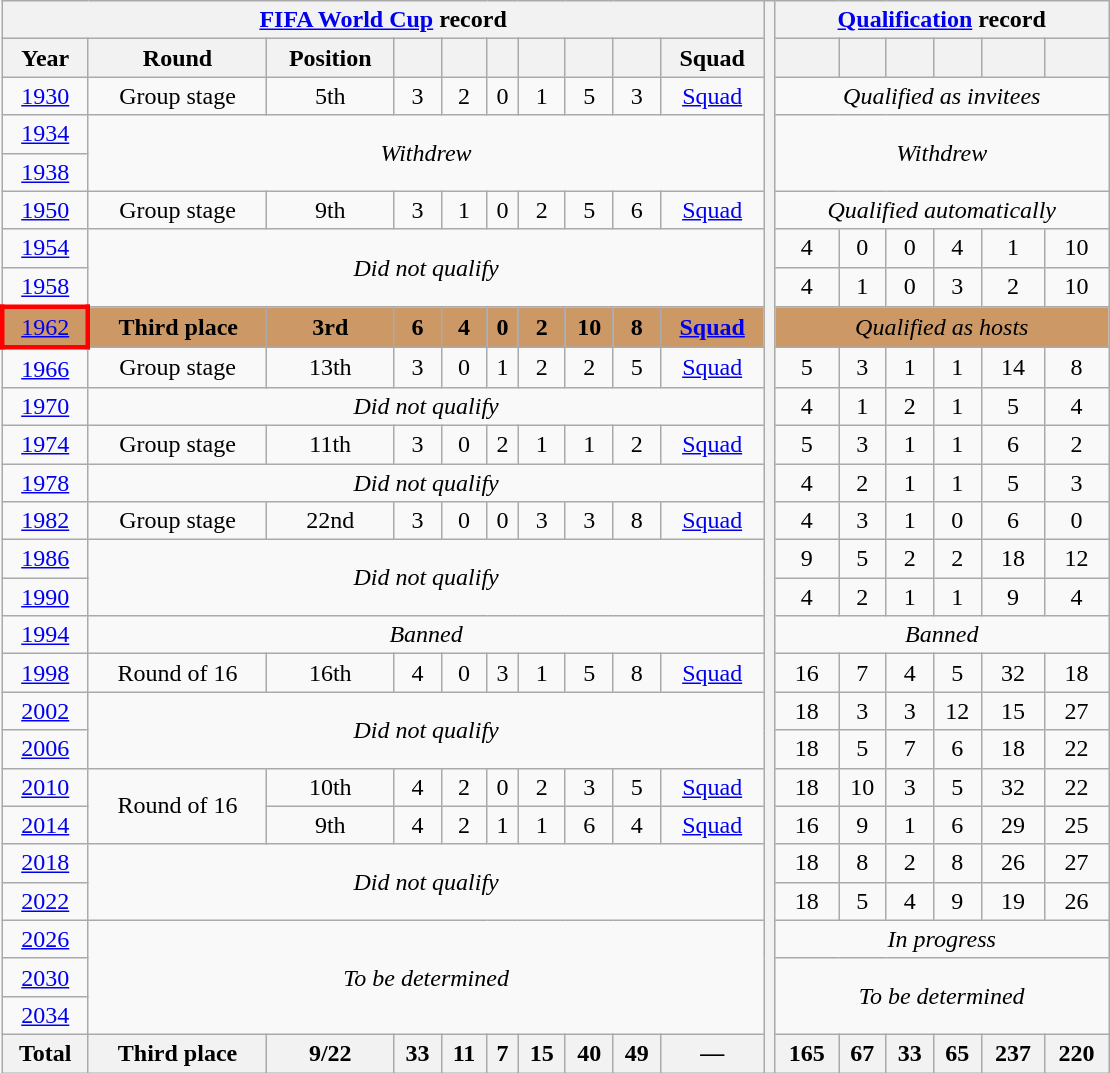<table class="wikitable" style="text-align: center;">
<tr>
<th colspan=10><a href='#'>FIFA World Cup</a> record</th>
<th width=1% rowspan=28></th>
<th colspan=7><a href='#'>Qualification</a> record</th>
</tr>
<tr>
<th>Year</th>
<th>Round</th>
<th>Position</th>
<th></th>
<th></th>
<th></th>
<th></th>
<th></th>
<th></th>
<th>Squad</th>
<th></th>
<th></th>
<th></th>
<th></th>
<th></th>
<th></th>
</tr>
<tr>
<td> <a href='#'>1930</a></td>
<td>Group stage</td>
<td>5th</td>
<td>3</td>
<td>2</td>
<td>0</td>
<td>1</td>
<td>5</td>
<td>3</td>
<td><a href='#'>Squad</a></td>
<td colspan=7><em>Qualified as invitees</em></td>
</tr>
<tr>
<td> <a href='#'>1934</a></td>
<td colspan=9 rowspan=2><em>Withdrew</em></td>
<td colspan=7 rowspan=2><em>Withdrew</em></td>
</tr>
<tr>
<td> <a href='#'>1938</a></td>
</tr>
<tr>
<td> <a href='#'>1950</a></td>
<td>Group stage</td>
<td>9th</td>
<td>3</td>
<td>1</td>
<td>0</td>
<td>2</td>
<td>5</td>
<td>6</td>
<td><a href='#'>Squad</a></td>
<td colspan=7><em>Qualified automatically</em></td>
</tr>
<tr>
<td> <a href='#'>1954</a></td>
<td colspan=9 rowspan=2><em>Did not qualify</em></td>
<td>4</td>
<td>0</td>
<td>0</td>
<td>4</td>
<td>1</td>
<td>10</td>
</tr>
<tr>
<td> <a href='#'>1958</a></td>
<td>4</td>
<td>1</td>
<td>0</td>
<td>3</td>
<td>2</td>
<td>10</td>
</tr>
<tr style="background:#c96">
<td style="border: 3px solid red"> <a href='#'>1962</a></td>
<td><strong>Third place</strong></td>
<td><strong>3rd</strong></td>
<td><strong>6</strong></td>
<td><strong>4</strong></td>
<td><strong>0</strong></td>
<td><strong>2</strong></td>
<td><strong>10</strong></td>
<td><strong>8</strong></td>
<td><strong><a href='#'>Squad</a></strong></td>
<td colspan=7><em>Qualified as hosts</em></td>
</tr>
<tr>
<td> <a href='#'>1966</a></td>
<td>Group stage</td>
<td>13th</td>
<td>3</td>
<td>0</td>
<td>1</td>
<td>2</td>
<td>2</td>
<td>5</td>
<td><a href='#'>Squad</a></td>
<td>5</td>
<td>3</td>
<td>1</td>
<td>1</td>
<td>14</td>
<td>8</td>
</tr>
<tr>
<td> <a href='#'>1970</a></td>
<td colspan=9><em>Did not qualify</em></td>
<td>4</td>
<td>1</td>
<td>2</td>
<td>1</td>
<td>5</td>
<td>4</td>
</tr>
<tr>
<td> <a href='#'>1974</a></td>
<td>Group stage</td>
<td>11th</td>
<td>3</td>
<td>0</td>
<td>2</td>
<td>1</td>
<td>1</td>
<td>2</td>
<td><a href='#'>Squad</a></td>
<td>5</td>
<td>3</td>
<td>1</td>
<td>1</td>
<td>6</td>
<td>2</td>
</tr>
<tr>
<td> <a href='#'>1978</a></td>
<td colspan=9><em>Did not qualify</em></td>
<td>4</td>
<td>2</td>
<td>1</td>
<td>1</td>
<td>5</td>
<td>3</td>
</tr>
<tr>
<td> <a href='#'>1982</a></td>
<td>Group stage</td>
<td>22nd</td>
<td>3</td>
<td>0</td>
<td>0</td>
<td>3</td>
<td>3</td>
<td>8</td>
<td><a href='#'>Squad</a></td>
<td>4</td>
<td>3</td>
<td>1</td>
<td>0</td>
<td>6</td>
<td>0</td>
</tr>
<tr>
<td> <a href='#'>1986</a></td>
<td colspan=9 rowspan=2><em>Did not qualify</em></td>
<td>9</td>
<td>5</td>
<td>2</td>
<td>2</td>
<td>18</td>
<td>12</td>
</tr>
<tr>
<td> <a href='#'>1990</a></td>
<td>4</td>
<td>2</td>
<td>1</td>
<td>1</td>
<td>9</td>
<td>4</td>
</tr>
<tr>
<td> <a href='#'>1994</a></td>
<td colspan=9><em>Banned</em></td>
<td colspan=7><em>Banned</em></td>
</tr>
<tr>
<td> <a href='#'>1998</a></td>
<td>Round of 16</td>
<td>16th</td>
<td>4</td>
<td>0</td>
<td>3</td>
<td>1</td>
<td>5</td>
<td>8</td>
<td><a href='#'>Squad</a></td>
<td>16</td>
<td>7</td>
<td>4</td>
<td>5</td>
<td>32</td>
<td>18</td>
</tr>
<tr>
<td>  <a href='#'>2002</a></td>
<td colspan=9 rowspan=2><em>Did not qualify</em></td>
<td>18</td>
<td>3</td>
<td>3</td>
<td>12</td>
<td>15</td>
<td>27</td>
</tr>
<tr>
<td> <a href='#'>2006</a></td>
<td>18</td>
<td>5</td>
<td>7</td>
<td>6</td>
<td>18</td>
<td>22</td>
</tr>
<tr>
<td> <a href='#'>2010</a></td>
<td rowspan=2>Round of 16</td>
<td>10th</td>
<td>4</td>
<td>2</td>
<td>0</td>
<td>2</td>
<td>3</td>
<td>5</td>
<td><a href='#'>Squad</a></td>
<td>18</td>
<td>10</td>
<td>3</td>
<td>5</td>
<td>32</td>
<td>22</td>
</tr>
<tr>
<td> <a href='#'>2014</a></td>
<td>9th</td>
<td>4</td>
<td>2</td>
<td>1</td>
<td>1</td>
<td>6</td>
<td>4</td>
<td><a href='#'>Squad</a></td>
<td>16</td>
<td>9</td>
<td>1</td>
<td>6</td>
<td>29</td>
<td>25</td>
</tr>
<tr>
<td> <a href='#'>2018</a></td>
<td colspan=9 rowspan=2><em>Did not qualify</em></td>
<td>18</td>
<td>8</td>
<td>2</td>
<td>8</td>
<td>26</td>
<td>27</td>
</tr>
<tr>
<td> <a href='#'>2022</a></td>
<td>18</td>
<td>5</td>
<td>4</td>
<td>9</td>
<td>19</td>
<td>26</td>
</tr>
<tr>
<td>   <a href='#'>2026</a></td>
<td colspan=9 rowspan=3><em>To be determined</em></td>
<td colspan=6><em>In progress</em></td>
</tr>
<tr>
<td>   <a href='#'>2030</a></td>
<td colspan=6 rowspan=2><em>To be determined</em></td>
</tr>
<tr>
<td> <a href='#'>2034</a></td>
</tr>
<tr>
<th>Total</th>
<th>Third place</th>
<th>9/22</th>
<th>33</th>
<th>11</th>
<th>7</th>
<th>15</th>
<th>40</th>
<th>49</th>
<th>—</th>
<th>165</th>
<th>67</th>
<th>33</th>
<th>65</th>
<th>237</th>
<th>220</th>
</tr>
</table>
